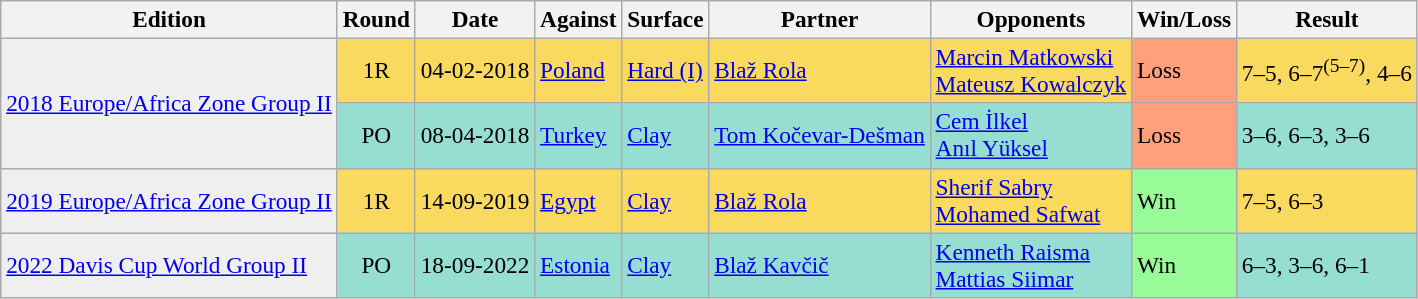<table class=wikitable style=font-size:97%>
<tr>
<th>Edition</th>
<th>Round</th>
<th>Date</th>
<th>Against</th>
<th>Surface</th>
<th>Partner</th>
<th>Opponents</th>
<th>Win/Loss</th>
<th>Result</th>
</tr>
<tr bgcolor=FADA5E>
<td bgcolor=efefef rowspan=2><a href='#'>2018 Europe/Africa Zone Group II</a></td>
<td align=center>1R</td>
<td>04-02-2018</td>
<td> <a href='#'>Poland</a></td>
<td><a href='#'>Hard (I)</a></td>
<td> <a href='#'>Blaž Rola</a></td>
<td> <a href='#'>Marcin Matkowski</a><br> <a href='#'>Mateusz Kowalczyk</a></td>
<td bgcolor=FFA07A>Loss</td>
<td>7–5, 6–7<sup>(5–7)</sup>, 4–6</td>
</tr>
<tr bgcolor=96DED1>
<td align=center>PO</td>
<td>08-04-2018</td>
<td> <a href='#'>Turkey</a></td>
<td><a href='#'>Clay</a></td>
<td> <a href='#'>Tom Kočevar-Dešman</a></td>
<td> <a href='#'>Cem İlkel</a><br> <a href='#'>Anıl Yüksel</a></td>
<td bgcolor=FFA07A>Loss</td>
<td>3–6, 6–3, 3–6</td>
</tr>
<tr bgcolor=FADA5E>
<td bgcolor=efefef><a href='#'>2019 Europe/Africa Zone Group II</a></td>
<td align=center>1R</td>
<td>14-09-2019</td>
<td> <a href='#'>Egypt</a></td>
<td><a href='#'>Clay</a></td>
<td> <a href='#'>Blaž Rola</a></td>
<td> <a href='#'>Sherif Sabry</a><br> <a href='#'>Mohamed Safwat</a></td>
<td bgcolor=98FB98>Win</td>
<td>7–5, 6–3</td>
</tr>
<tr bgcolor=96DED1>
<td bgcolor=efefef><a href='#'>2022 Davis Cup World Group II</a></td>
<td align=center>PO</td>
<td>18-09-2022</td>
<td> <a href='#'>Estonia</a></td>
<td><a href='#'>Clay</a></td>
<td> <a href='#'>Blaž Kavčič</a></td>
<td> <a href='#'>Kenneth Raisma</a><br> <a href='#'>Mattias Siimar</a></td>
<td bgcolor=98FB98>Win</td>
<td>6–3, 3–6, 6–1</td>
</tr>
</table>
